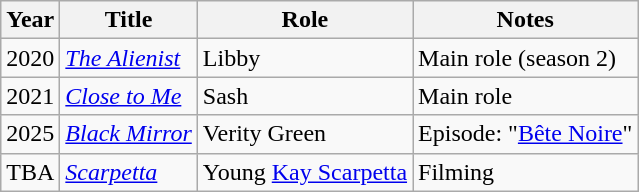<table class="wikitable sortable">
<tr>
<th>Year</th>
<th>Title</th>
<th>Role</th>
<th class="unsortable">Notes</th>
</tr>
<tr>
<td>2020</td>
<td><em><a href='#'>The Alienist</a> </em></td>
<td>Libby</td>
<td>Main role (season 2)</td>
</tr>
<tr>
<td>2021</td>
<td><em><a href='#'>Close to Me</a> </em></td>
<td>Sash</td>
<td>Main role</td>
</tr>
<tr>
<td>2025</td>
<td><em><a href='#'>Black Mirror</a></em></td>
<td>Verity Green</td>
<td>Episode: "<a href='#'>Bête Noire</a>"</td>
</tr>
<tr>
<td>TBA</td>
<td><em><a href='#'>Scarpetta</a></em></td>
<td>Young <a href='#'>Kay Scarpetta</a></td>
<td>Filming</td>
</tr>
</table>
